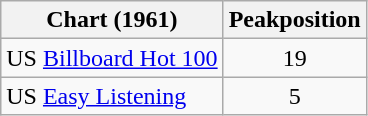<table class="wikitable">
<tr>
<th>Chart (1961)</th>
<th>Peakposition</th>
</tr>
<tr>
<td>US <a href='#'>Billboard Hot 100</a></td>
<td align="center">19</td>
</tr>
<tr>
<td>US <a href='#'>Easy Listening</a></td>
<td align="center">5</td>
</tr>
</table>
